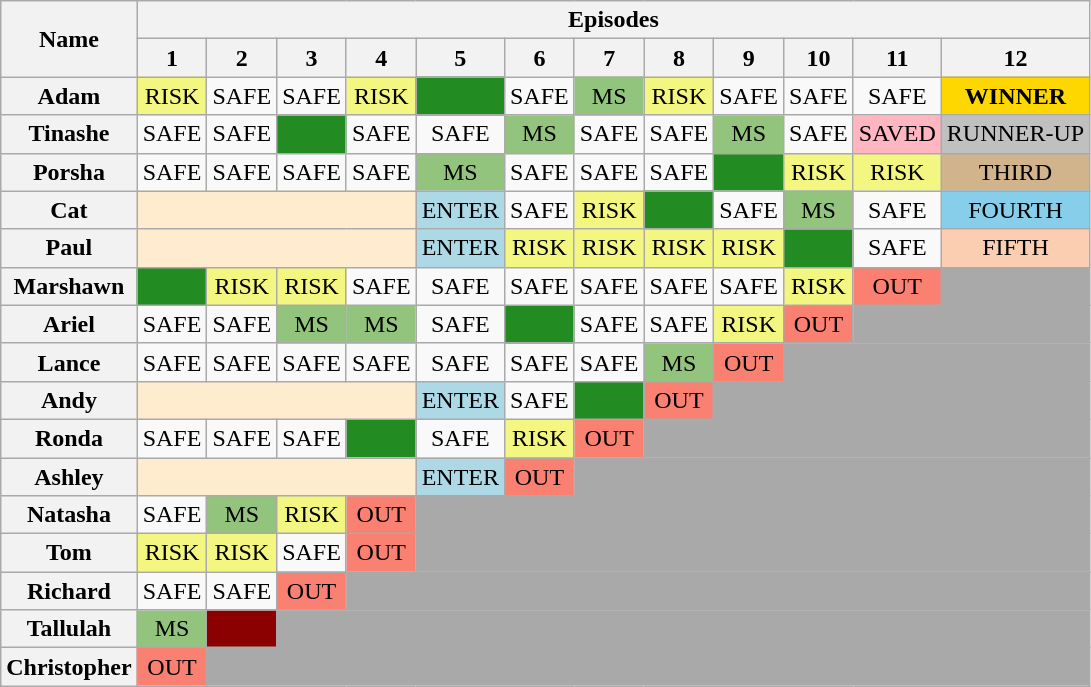<table class="wikitable unsortable" style="text-align:center;">
<tr>
<th scope="col" rowspan="2">Name</th>
<th colspan="12">Episodes</th>
</tr>
<tr>
<th scope="col">1</th>
<th scope="col">2</th>
<th scope="col">3</th>
<th scope="col">4</th>
<th scope="col">5</th>
<th scope="col">6</th>
<th scope="col">7</th>
<th scope="col">8</th>
<th scope="col">9</th>
<th scope="col">10</th>
<th scope="col">11</th>
<th scope="col">12</th>
</tr>
<tr>
<th scope="row">Adam</th>
<td style="background:#F3F781">RISK</td>
<td>SAFE</td>
<td>SAFE</td>
<td style="background:#F3F781">RISK</td>
<td style="background:forestgreen"></td>
<td>SAFE</td>
<td style="background:#93C47D">MS</td>
<td style="background:#F3F781">RISK</td>
<td>SAFE</td>
<td>SAFE</td>
<td>SAFE</td>
<td bgcolor=gold><strong>WINNER</strong></td>
</tr>
<tr>
<th scope="row">Tinashe</th>
<td>SAFE</td>
<td>SAFE</td>
<td style="background:forestgreen"></td>
<td>SAFE</td>
<td>SAFE</td>
<td style="background:#93C47D">MS</td>
<td>SAFE</td>
<td>SAFE</td>
<td style="background:#93C47D">MS</td>
<td>SAFE</td>
<td style="background:lightpink">SAVED</td>
<td style="background:silver;">RUNNER-UP</td>
</tr>
<tr>
<th scope="row">Porsha</th>
<td>SAFE</td>
<td>SAFE</td>
<td>SAFE</td>
<td>SAFE</td>
<td style="background:#93C47D">MS</td>
<td>SAFE</td>
<td>SAFE</td>
<td>SAFE</td>
<td style="background:forestgreen"></td>
<td style="background:#F3F781">RISK</td>
<td style="background:#F3F781">RISK</td>
<td style="background:tan">THIRD</td>
</tr>
<tr>
<th scope="row">Cat</th>
<td colspan="4" bgcolor="#FFEBCD"></td>
<td style="background:lightblue">ENTER</td>
<td>SAFE</td>
<td style="background:#F3F781">RISK</td>
<td style="background:forestgreen"></td>
<td>SAFE</td>
<td style="background:#93C47D">MS</td>
<td>SAFE</td>
<td style="background:skyblue">FOURTH</td>
</tr>
<tr>
<th scope="row">Paul</th>
<td colspan="4" bgcolor="#FFEBCD"></td>
<td style="background:lightblue">ENTER</td>
<td style="background:#F3F781">RISK</td>
<td style="background:#F3F781">RISK</td>
<td style="background:#F3F781">RISK</td>
<td style="background:#F3F781">RISK</td>
<td style="background:forestgreen"></td>
<td>SAFE</td>
<td style="background:#fbceb1">FIFTH</td>
</tr>
<tr>
<th scope="row">Marshawn</th>
<td style="background:forestgreen"></td>
<td style="background:#F3F781">RISK</td>
<td style="background:#F3F781">RISK</td>
<td>SAFE</td>
<td>SAFE</td>
<td>SAFE</td>
<td>SAFE</td>
<td>SAFE</td>
<td>SAFE</td>
<td style="background:#F3F781">RISK</td>
<td style="background:salmon">OUT</td>
<td bgcolor="darkgrey"></td>
</tr>
<tr>
<th scope="row">Ariel</th>
<td>SAFE</td>
<td>SAFE</td>
<td style="background:#93C47D">MS</td>
<td style="background:#93C47D">MS</td>
<td>SAFE</td>
<td style="background:forestgreen"></td>
<td>SAFE</td>
<td>SAFE</td>
<td style="background:#F3F781">RISK</td>
<td style="background:salmon">OUT</td>
<td colspan="2" bgcolor="darkgrey"></td>
</tr>
<tr>
<th scope="row">Lance</th>
<td>SAFE</td>
<td>SAFE</td>
<td>SAFE</td>
<td>SAFE</td>
<td>SAFE</td>
<td>SAFE</td>
<td>SAFE</td>
<td style="background:#93C47D">MS</td>
<td style="background:salmon">OUT</td>
<td colspan="3" bgcolor="darkgrey"></td>
</tr>
<tr>
<th scope="row">Andy</th>
<td colspan="4" bgcolor="#FFEBCD"></td>
<td style="background:lightblue">ENTER</td>
<td>SAFE</td>
<td style="background:forestgreen"></td>
<td style="background:salmon">OUT</td>
<td colspan="4" bgcolor="darkgrey"></td>
</tr>
<tr>
<th scope="row">Ronda</th>
<td>SAFE</td>
<td>SAFE</td>
<td>SAFE</td>
<td style="background:forestgreen"></td>
<td>SAFE</td>
<td style="background:#F3F781">RISK</td>
<td style="background:salmon">OUT</td>
<td colspan="5" bgcolor="darkgrey"></td>
</tr>
<tr>
<th scope="row">Ashley</th>
<td colspan="4" bgcolor="#FFEBCD"></td>
<td style="background:lightblue">ENTER</td>
<td style="background:salmon">OUT</td>
<td colspan="6" bgcolor="darkgrey"></td>
</tr>
<tr>
<th scope="row">Natasha</th>
<td>SAFE</td>
<td style="background:#93C47D">MS</td>
<td style="background:#F3F781">RISK</td>
<td style="background:salmon">OUT</td>
<td colspan="8" bgcolor="darkgrey"></td>
</tr>
<tr>
<th scope="row">Tom</th>
<td style="background:#F3F781">RISK</td>
<td style="background:#F3F781">RISK</td>
<td>SAFE</td>
<td style="background:salmon">OUT</td>
<td colspan="8" bgcolor="darkgrey"></td>
</tr>
<tr>
<th scope="row">Richard</th>
<td>SAFE</td>
<td>SAFE</td>
<td style="background:salmon">OUT</td>
<td colspan="9" bgcolor="darkgrey"></td>
</tr>
<tr>
<th scope="row">Tallulah</th>
<td style="background:#93C47D">MS</td>
<td style="background:darkred"></td>
<td colspan="10" bgcolor="darkgray"></td>
</tr>
<tr>
<th scope="row">Christopher</th>
<td style="background:salmon">OUT</td>
<td colspan="11" bgcolor="darkgray"></td>
</tr>
</table>
